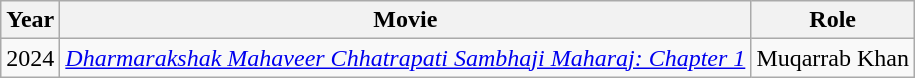<table class="wikitable">
<tr>
<th>Year</th>
<th>Movie</th>
<th>Role</th>
</tr>
<tr>
<td>2024</td>
<td><em><a href='#'>Dharmarakshak Mahaveer Chhatrapati Sambhaji Maharaj: Chapter 1</a></em></td>
<td>Muqarrab Khan</td>
</tr>
</table>
